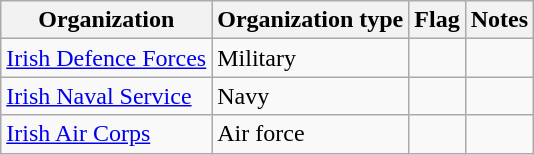<table class="wikitable">
<tr>
<th>Organization</th>
<th>Organization type</th>
<th>Flag</th>
<th>Notes</th>
</tr>
<tr>
<td><a href='#'>Irish Defence Forces</a></td>
<td>Military</td>
<td></td>
<td></td>
</tr>
<tr>
<td><a href='#'>Irish Naval Service</a></td>
<td>Navy</td>
<td></td>
<td></td>
</tr>
<tr>
<td><a href='#'>Irish Air Corps</a></td>
<td>Air force</td>
<td></td>
<td></td>
</tr>
</table>
